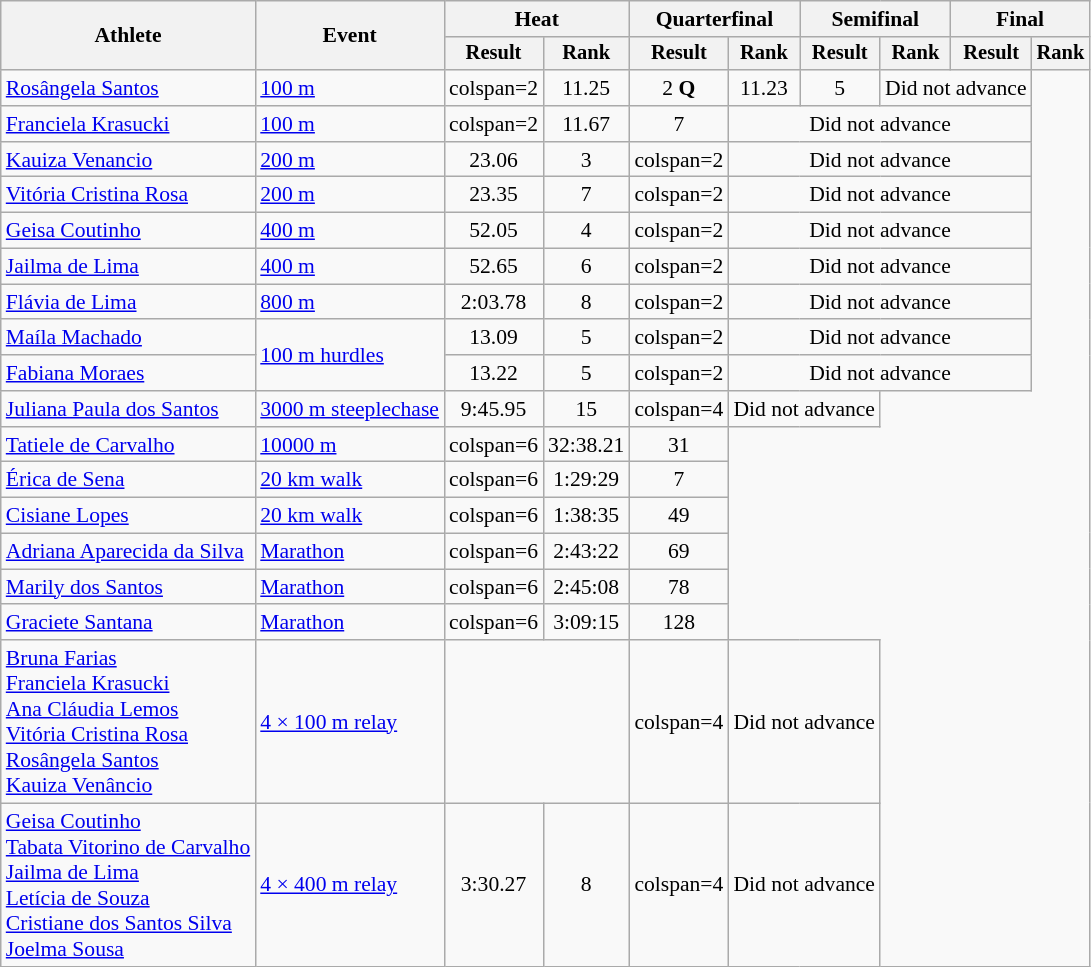<table class="wikitable" style="font-size:90%">
<tr>
<th rowspan="2">Athlete</th>
<th rowspan="2">Event</th>
<th colspan="2">Heat</th>
<th colspan="2">Quarterfinal</th>
<th colspan="2">Semifinal</th>
<th colspan="2">Final</th>
</tr>
<tr style="font-size:95%">
<th>Result</th>
<th>Rank</th>
<th>Result</th>
<th>Rank</th>
<th>Result</th>
<th>Rank</th>
<th>Result</th>
<th>Rank</th>
</tr>
<tr align=center>
<td align=left><a href='#'>Rosângela Santos</a></td>
<td align=left><a href='#'>100 m</a></td>
<td>colspan=2 </td>
<td>11.25</td>
<td>2 <strong>Q</strong></td>
<td>11.23</td>
<td>5</td>
<td colspan=2>Did not advance</td>
</tr>
<tr align=center>
<td align=left><a href='#'>Franciela Krasucki</a></td>
<td align=left><a href='#'>100 m</a></td>
<td>colspan=2 </td>
<td>11.67</td>
<td>7</td>
<td colspan=4>Did not advance</td>
</tr>
<tr align=center>
<td align=left><a href='#'>Kauiza Venancio</a></td>
<td align=left><a href='#'>200 m</a></td>
<td>23.06</td>
<td>3</td>
<td>colspan=2 </td>
<td colspan=4>Did not advance</td>
</tr>
<tr align=center>
<td align=left><a href='#'>Vitória Cristina Rosa</a></td>
<td align=left><a href='#'>200 m</a></td>
<td>23.35</td>
<td>7</td>
<td>colspan=2 </td>
<td colspan=4>Did not advance</td>
</tr>
<tr align=center>
<td align=left><a href='#'>Geisa Coutinho</a></td>
<td align=left><a href='#'>400 m</a></td>
<td>52.05</td>
<td>4</td>
<td>colspan=2 </td>
<td colspan=4>Did not advance</td>
</tr>
<tr align=center>
<td align=left><a href='#'>Jailma de Lima</a></td>
<td align=left><a href='#'>400 m</a></td>
<td>52.65</td>
<td>6</td>
<td>colspan=2 </td>
<td colspan=4>Did not advance</td>
</tr>
<tr align=center>
<td align=left><a href='#'>Flávia de Lima</a></td>
<td align=left><a href='#'>800 m</a></td>
<td>2:03.78</td>
<td>8</td>
<td>colspan=2 </td>
<td colspan=4>Did not advance</td>
</tr>
<tr align=center>
<td align=left><a href='#'>Maíla Machado</a></td>
<td align=left rowspan=2><a href='#'>100 m hurdles</a></td>
<td>13.09</td>
<td>5</td>
<td>colspan=2 </td>
<td colspan=4>Did not advance</td>
</tr>
<tr align=center>
<td align=left><a href='#'>Fabiana Moraes</a></td>
<td>13.22</td>
<td>5</td>
<td>colspan=2 </td>
<td colspan=4>Did not advance</td>
</tr>
<tr align=center>
<td align=left><a href='#'>Juliana Paula dos Santos</a></td>
<td align=left><a href='#'>3000 m steeplechase</a></td>
<td>9:45.95</td>
<td>15</td>
<td>colspan=4 </td>
<td colspan=2>Did not advance</td>
</tr>
<tr align=center>
<td align=left><a href='#'>Tatiele de Carvalho</a></td>
<td align=left><a href='#'>10000 m</a></td>
<td>colspan=6 </td>
<td>32:38.21</td>
<td>31</td>
</tr>
<tr align=center>
<td align=left><a href='#'>Érica de Sena</a></td>
<td align=left><a href='#'>20 km walk</a></td>
<td>colspan=6 </td>
<td>1:29:29</td>
<td>7</td>
</tr>
<tr align=center>
<td align=left><a href='#'>Cisiane Lopes</a></td>
<td align=left><a href='#'>20 km walk</a></td>
<td>colspan=6 </td>
<td>1:38:35</td>
<td>49</td>
</tr>
<tr align=center>
<td align=left><a href='#'>Adriana Aparecida da Silva</a></td>
<td align=left><a href='#'>Marathon</a></td>
<td>colspan=6 </td>
<td>2:43:22</td>
<td>69</td>
</tr>
<tr align=center>
<td align=left><a href='#'>Marily dos Santos</a></td>
<td align=left><a href='#'>Marathon</a></td>
<td>colspan=6 </td>
<td>2:45:08</td>
<td>78</td>
</tr>
<tr align=center>
<td align=left><a href='#'>Graciete Santana</a></td>
<td align=left><a href='#'>Marathon</a></td>
<td>colspan=6 </td>
<td>3:09:15</td>
<td>128</td>
</tr>
<tr align=center>
<td align=left><a href='#'>Bruna Farias</a><br><a href='#'>Franciela Krasucki</a><br><a href='#'>Ana Cláudia Lemos</a><br><a href='#'>Vitória Cristina Rosa</a><br><a href='#'>Rosângela Santos</a><br><a href='#'>Kauiza Venâncio</a></td>
<td align=left><a href='#'>4 × 100 m relay</a></td>
<td colspan=2></td>
<td>colspan=4 </td>
<td colspan=2>Did not advance</td>
</tr>
<tr align=center>
<td align=left><a href='#'>Geisa Coutinho</a><br><a href='#'>Tabata Vitorino de Carvalho</a><br><a href='#'>Jailma de Lima</a><br><a href='#'>Letícia de Souza</a><br><a href='#'>Cristiane dos Santos Silva</a><br><a href='#'>Joelma Sousa</a></td>
<td align=left><a href='#'>4 × 400 m relay</a></td>
<td>3:30.27</td>
<td>8</td>
<td>colspan=4 </td>
<td colspan=2>Did not advance</td>
</tr>
</table>
